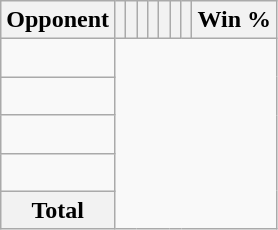<table class="wikitable sortable collapsible collapsed" style="text-align: center;">
<tr>
<th>Opponent</th>
<th></th>
<th></th>
<th></th>
<th></th>
<th></th>
<th></th>
<th></th>
<th>Win %</th>
</tr>
<tr>
<td align="left"><br></td>
</tr>
<tr>
<td align="left"><br></td>
</tr>
<tr>
<td align="left"><br></td>
</tr>
<tr>
<td align="left"><br></td>
</tr>
<tr class="sortbottom">
<th>Total<br></th>
</tr>
</table>
